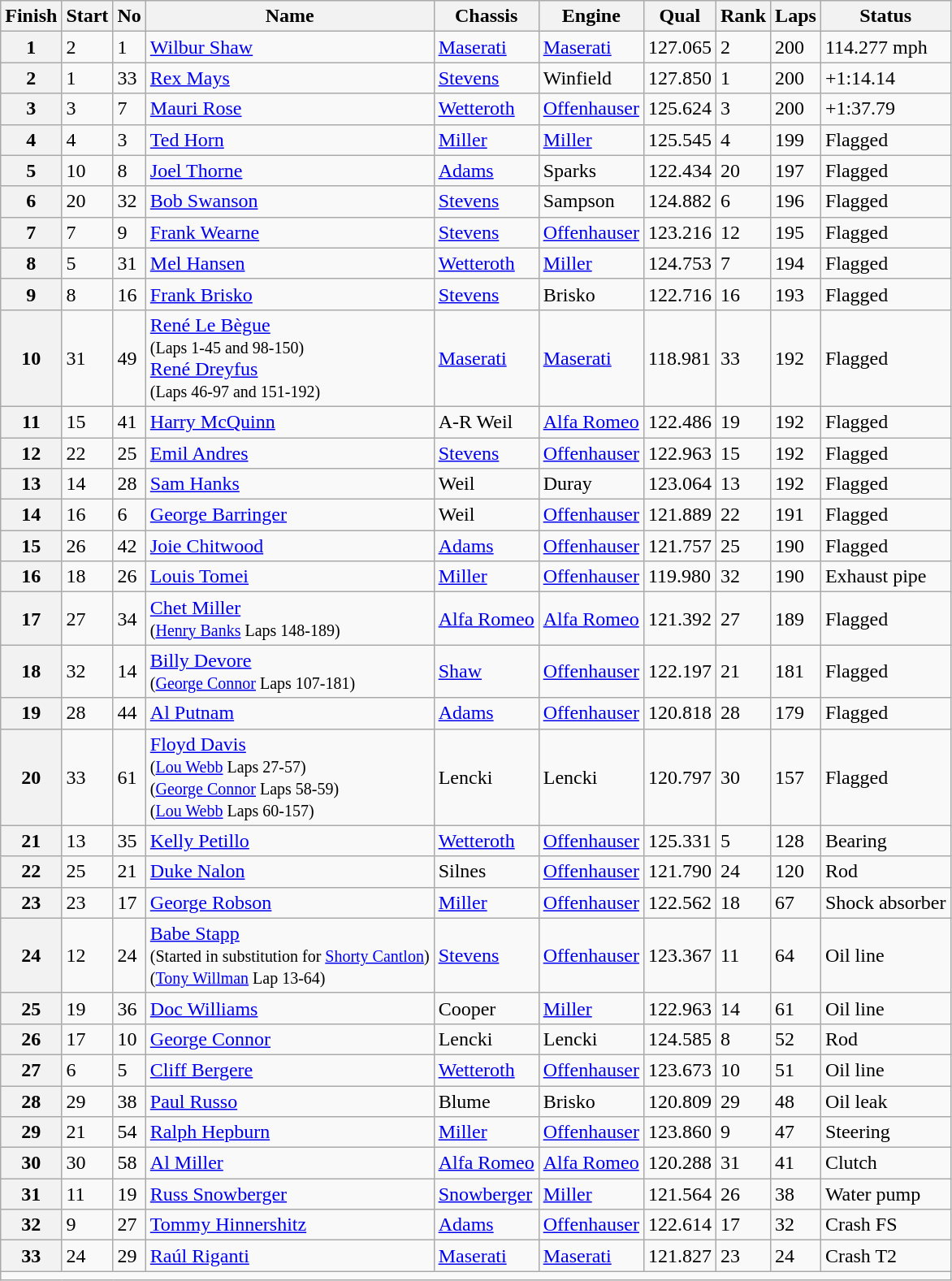<table class="wikitable" style="text-align:left;">
<tr>
<th>Finish</th>
<th>Start</th>
<th>No</th>
<th>Name</th>
<th>Chassis</th>
<th>Engine</th>
<th>Qual</th>
<th>Rank</th>
<th>Laps</th>
<th>Status</th>
</tr>
<tr>
<th>1</th>
<td>2</td>
<td>1</td>
<td> <a href='#'>Wilbur Shaw</a> <strong></strong></td>
<td><a href='#'>Maserati</a></td>
<td><a href='#'>Maserati</a></td>
<td>127.065</td>
<td>2</td>
<td>200</td>
<td>114.277 mph</td>
</tr>
<tr>
<th>2</th>
<td>1</td>
<td>33</td>
<td> <a href='#'>Rex Mays</a></td>
<td><a href='#'>Stevens</a></td>
<td>Winfield</td>
<td>127.850</td>
<td>1</td>
<td>200</td>
<td>+1:14.14</td>
</tr>
<tr>
<th>3</th>
<td>3</td>
<td>7</td>
<td> <a href='#'>Mauri Rose</a></td>
<td><a href='#'>Wetteroth</a></td>
<td><a href='#'>Offenhauser</a></td>
<td>125.624</td>
<td>3</td>
<td>200</td>
<td>+1:37.79</td>
</tr>
<tr>
<th>4</th>
<td>4</td>
<td>3</td>
<td> <a href='#'>Ted Horn</a></td>
<td><a href='#'>Miller</a></td>
<td><a href='#'>Miller</a></td>
<td>125.545</td>
<td>4</td>
<td>199</td>
<td>Flagged</td>
</tr>
<tr>
<th>5</th>
<td>10</td>
<td>8</td>
<td> <a href='#'>Joel Thorne</a></td>
<td><a href='#'>Adams</a></td>
<td>Sparks</td>
<td>122.434</td>
<td>20</td>
<td>197</td>
<td>Flagged</td>
</tr>
<tr>
<th>6</th>
<td>20</td>
<td>32</td>
<td> <a href='#'>Bob Swanson</a></td>
<td><a href='#'>Stevens</a></td>
<td>Sampson</td>
<td>124.882</td>
<td>6</td>
<td>196</td>
<td>Flagged</td>
</tr>
<tr>
<th>7</th>
<td>7</td>
<td>9</td>
<td> <a href='#'>Frank Wearne</a></td>
<td><a href='#'>Stevens</a></td>
<td><a href='#'>Offenhauser</a></td>
<td>123.216</td>
<td>12</td>
<td>195</td>
<td>Flagged</td>
</tr>
<tr>
<th>8</th>
<td>5</td>
<td>31</td>
<td> <a href='#'>Mel Hansen</a></td>
<td><a href='#'>Wetteroth</a></td>
<td><a href='#'>Miller</a></td>
<td>124.753</td>
<td>7</td>
<td>194</td>
<td>Flagged</td>
</tr>
<tr>
<th>9</th>
<td>8</td>
<td>16</td>
<td> <a href='#'>Frank Brisko</a></td>
<td><a href='#'>Stevens</a></td>
<td>Brisko</td>
<td>122.716</td>
<td>16</td>
<td>193</td>
<td>Flagged</td>
</tr>
<tr>
<th>10</th>
<td>31</td>
<td>49</td>
<td> <a href='#'>René Le Bègue</a> <strong></strong> <br><small>(Laps 1-45 and 98-150)</small><br> <a href='#'>René Dreyfus</a><br><small>(Laps 46-97 and 151-192)</small></td>
<td><a href='#'>Maserati</a></td>
<td><a href='#'>Maserati</a></td>
<td>118.981</td>
<td>33</td>
<td>192</td>
<td>Flagged</td>
</tr>
<tr>
<th>11</th>
<td>15</td>
<td>41</td>
<td> <a href='#'>Harry McQuinn</a></td>
<td>A-R Weil</td>
<td><a href='#'>Alfa Romeo</a></td>
<td>122.486</td>
<td>19</td>
<td>192</td>
<td>Flagged</td>
</tr>
<tr>
<th>12</th>
<td>22</td>
<td>25</td>
<td> <a href='#'>Emil Andres</a></td>
<td><a href='#'>Stevens</a></td>
<td><a href='#'>Offenhauser</a></td>
<td>122.963</td>
<td>15</td>
<td>192</td>
<td>Flagged</td>
</tr>
<tr>
<th>13</th>
<td>14</td>
<td>28</td>
<td> <a href='#'>Sam Hanks</a> <strong></strong></td>
<td>Weil</td>
<td>Duray</td>
<td>123.064</td>
<td>13</td>
<td>192</td>
<td>Flagged</td>
</tr>
<tr>
<th>14</th>
<td>16</td>
<td>6</td>
<td> <a href='#'>George Barringer</a></td>
<td>Weil</td>
<td><a href='#'>Offenhauser</a></td>
<td>121.889</td>
<td>22</td>
<td>191</td>
<td>Flagged</td>
</tr>
<tr>
<th>15</th>
<td>26</td>
<td>42</td>
<td> <a href='#'>Joie Chitwood</a> <strong></strong></td>
<td><a href='#'>Adams</a></td>
<td><a href='#'>Offenhauser</a></td>
<td>121.757</td>
<td>25</td>
<td>190</td>
<td>Flagged</td>
</tr>
<tr>
<th>16</th>
<td>18</td>
<td>26</td>
<td> <a href='#'>Louis Tomei</a></td>
<td><a href='#'>Miller</a></td>
<td><a href='#'>Offenhauser</a></td>
<td>119.980</td>
<td>32</td>
<td>190</td>
<td>Exhaust pipe</td>
</tr>
<tr>
<th>17</th>
<td>27</td>
<td>34</td>
<td> <a href='#'>Chet Miller</a><br><small>(<a href='#'>Henry Banks</a> Laps 148-189)</small></td>
<td><a href='#'>Alfa Romeo</a></td>
<td><a href='#'>Alfa Romeo</a></td>
<td>121.392</td>
<td>27</td>
<td>189</td>
<td>Flagged</td>
</tr>
<tr>
<th>18</th>
<td>32</td>
<td>14</td>
<td> <a href='#'>Billy Devore</a><br><small>(<a href='#'>George Connor</a> Laps 107-181)</small></td>
<td><a href='#'>Shaw</a></td>
<td><a href='#'>Offenhauser</a></td>
<td>122.197</td>
<td>21</td>
<td>181</td>
<td>Flagged</td>
</tr>
<tr>
<th>19</th>
<td>28</td>
<td>44</td>
<td> <a href='#'>Al Putnam</a></td>
<td><a href='#'>Adams</a></td>
<td><a href='#'>Offenhauser</a></td>
<td>120.818</td>
<td>28</td>
<td>179</td>
<td>Flagged</td>
</tr>
<tr>
<th>20</th>
<td>33</td>
<td>61</td>
<td> <a href='#'>Floyd Davis</a><br><small>(<a href='#'>Lou Webb</a> Laps 27-57)</small><br><small>(<a href='#'>George Connor</a> Laps 58-59)</small><br><small>(<a href='#'>Lou Webb</a> Laps 60-157)</small></td>
<td>Lencki</td>
<td>Lencki</td>
<td>120.797</td>
<td>30</td>
<td>157</td>
<td>Flagged</td>
</tr>
<tr>
<th>21</th>
<td>13</td>
<td>35</td>
<td> <a href='#'>Kelly Petillo</a> <strong></strong></td>
<td><a href='#'>Wetteroth</a></td>
<td><a href='#'>Offenhauser</a></td>
<td>125.331</td>
<td>5</td>
<td>128</td>
<td>Bearing</td>
</tr>
<tr>
<th>22</th>
<td>25</td>
<td>21</td>
<td> <a href='#'>Duke Nalon</a></td>
<td>Silnes</td>
<td><a href='#'>Offenhauser</a></td>
<td>121.790</td>
<td>24</td>
<td>120</td>
<td>Rod</td>
</tr>
<tr>
<th>23</th>
<td>23</td>
<td>17</td>
<td> <a href='#'>George Robson</a> <strong></strong></td>
<td><a href='#'>Miller</a></td>
<td><a href='#'>Offenhauser</a></td>
<td>122.562</td>
<td>18</td>
<td>67</td>
<td>Shock absorber</td>
</tr>
<tr>
<th>24</th>
<td>12</td>
<td>24</td>
<td> <a href='#'>Babe Stapp</a><br><small>(Started in substitution for <a href='#'>Shorty Cantlon</a>)</small><br><small>(<a href='#'>Tony Willman</a> Lap 13-64)</small></td>
<td><a href='#'>Stevens</a></td>
<td><a href='#'>Offenhauser</a></td>
<td>123.367</td>
<td>11</td>
<td>64</td>
<td>Oil line</td>
</tr>
<tr>
<th>25</th>
<td>19</td>
<td>36</td>
<td> <a href='#'>Doc Williams</a></td>
<td>Cooper</td>
<td><a href='#'>Miller</a></td>
<td>122.963</td>
<td>14</td>
<td>61</td>
<td>Oil line</td>
</tr>
<tr>
<th>26</th>
<td>17</td>
<td>10</td>
<td> <a href='#'>George Connor</a></td>
<td>Lencki</td>
<td>Lencki</td>
<td>124.585</td>
<td>8</td>
<td>52</td>
<td>Rod</td>
</tr>
<tr>
<th>27</th>
<td>6</td>
<td>5</td>
<td> <a href='#'>Cliff Bergere</a></td>
<td><a href='#'>Wetteroth</a></td>
<td><a href='#'>Offenhauser</a></td>
<td>123.673</td>
<td>10</td>
<td>51</td>
<td>Oil line</td>
</tr>
<tr>
<th>28</th>
<td>29</td>
<td>38</td>
<td> <a href='#'>Paul Russo</a> <strong></strong></td>
<td>Blume</td>
<td>Brisko</td>
<td>120.809</td>
<td>29</td>
<td>48</td>
<td>Oil leak</td>
</tr>
<tr>
<th>29</th>
<td>21</td>
<td>54</td>
<td> <a href='#'>Ralph Hepburn</a></td>
<td><a href='#'>Miller</a></td>
<td><a href='#'>Offenhauser</a></td>
<td>123.860</td>
<td>9</td>
<td>47</td>
<td>Steering</td>
</tr>
<tr>
<th>30</th>
<td>30</td>
<td>58</td>
<td> <a href='#'>Al Miller</a></td>
<td><a href='#'>Alfa Romeo</a></td>
<td><a href='#'>Alfa Romeo</a></td>
<td>120.288</td>
<td>31</td>
<td>41</td>
<td>Clutch</td>
</tr>
<tr>
<th>31</th>
<td>11</td>
<td>19</td>
<td> <a href='#'>Russ Snowberger</a></td>
<td><a href='#'>Snowberger</a></td>
<td><a href='#'>Miller</a></td>
<td>121.564</td>
<td>26</td>
<td>38</td>
<td>Water pump</td>
</tr>
<tr>
<th>32</th>
<td>9</td>
<td>27</td>
<td> <a href='#'>Tommy Hinnershitz</a> <strong></strong></td>
<td><a href='#'>Adams</a></td>
<td><a href='#'>Offenhauser</a></td>
<td>122.614</td>
<td>17</td>
<td>32</td>
<td>Crash FS</td>
</tr>
<tr>
<th>33</th>
<td>24</td>
<td>29</td>
<td> <a href='#'>Raúl Riganti</a></td>
<td><a href='#'>Maserati</a></td>
<td><a href='#'>Maserati</a></td>
<td>121.827</td>
<td>23</td>
<td>24</td>
<td>Crash T2</td>
</tr>
<tr>
<td colspan="11" style="text-align:center"></td>
</tr>
</table>
